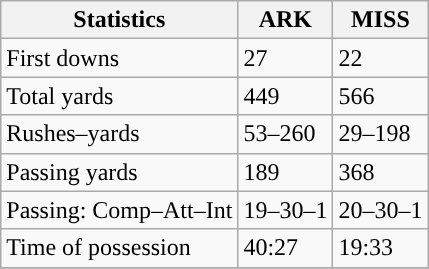<table class="wikitable" style="float: left;">
<tr>
<th>Statistics</th>
<th>ARK</th>
<th>MISS</th>
</tr>
<tr>
<td>First downs</td>
<td>27</td>
<td>22</td>
</tr>
<tr>
<td>Total yards</td>
<td>449</td>
<td>566</td>
</tr>
<tr>
<td>Rushes–yards</td>
<td>53–260</td>
<td>29–198</td>
</tr>
<tr>
<td>Passing yards</td>
<td>189</td>
<td>368</td>
</tr>
<tr>
<td>Passing: Comp–Att–Int</td>
<td>19–30–1</td>
<td>20–30–1</td>
</tr>
<tr>
<td>Time of possession</td>
<td>40:27</td>
<td>19:33</td>
</tr>
<tr>
</tr>
</table>
